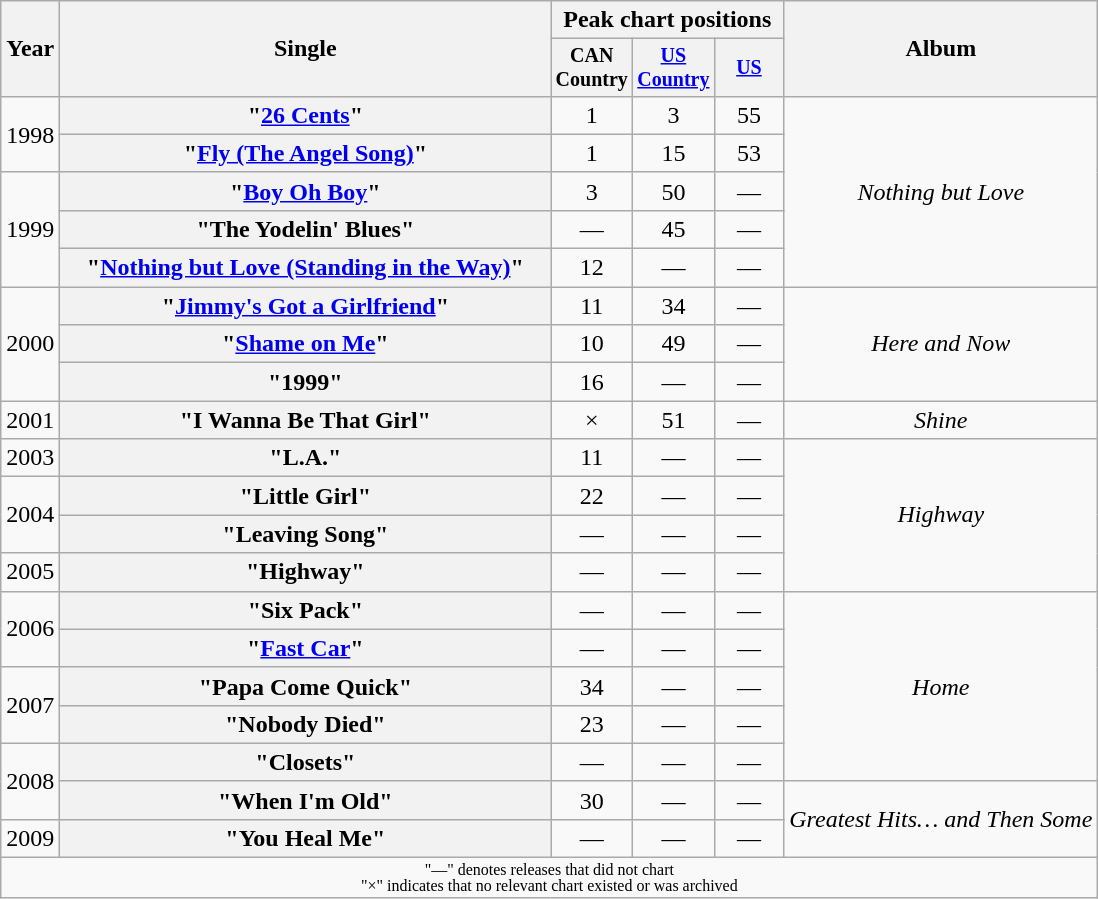<table class="wikitable plainrowheaders" style="text-align:center;">
<tr>
<th rowspan="2">Year</th>
<th rowspan="2" style="width:20em;">Single</th>
<th colspan="3">Peak chart positions</th>
<th rowspan="2">Album</th>
</tr>
<tr style="font-size:smaller;">
<th width="40">CAN Country<br></th>
<th width="40"><a href='#'>US Country</a><br></th>
<th width="40"><a href='#'>US</a><br></th>
</tr>
<tr>
<td rowspan="2">1998</td>
<th scope="row">"<a href='#'>26 Cents</a>"</th>
<td>1</td>
<td>3</td>
<td>55</td>
<td rowspan="5"><em>Nothing but Love</em></td>
</tr>
<tr>
<th scope="row">"<a href='#'>Fly (The Angel Song)</a>"</th>
<td>1</td>
<td>15</td>
<td>53</td>
</tr>
<tr>
<td rowspan="3">1999</td>
<th scope="row">"<a href='#'>Boy Oh Boy</a>"</th>
<td>3</td>
<td>50</td>
<td>—</td>
</tr>
<tr>
<th scope="row">"The Yodelin' Blues"</th>
<td>—</td>
<td>45</td>
<td>—</td>
</tr>
<tr>
<th scope="row">"<a href='#'>Nothing but Love (Standing in the Way)</a>"</th>
<td>12</td>
<td>—</td>
<td>—</td>
</tr>
<tr>
<td rowspan="3">2000</td>
<th scope="row">"<a href='#'>Jimmy's Got a Girlfriend</a>"</th>
<td>11</td>
<td>34</td>
<td>—</td>
<td rowspan="3"><em>Here and Now</em></td>
</tr>
<tr>
<th scope="row">"<a href='#'>Shame on Me</a>"</th>
<td>10</td>
<td>49</td>
<td>—</td>
</tr>
<tr>
<th scope="row">"1999"</th>
<td>16</td>
<td>—</td>
<td>—</td>
</tr>
<tr>
<td>2001</td>
<th scope="row">"I Wanna Be That Girl"</th>
<td>×</td>
<td>51</td>
<td>—</td>
<td><em>Shine</em> </td>
</tr>
<tr>
<td>2003</td>
<th scope="row">"L.A."</th>
<td>11</td>
<td>—</td>
<td>—</td>
<td rowspan="4"><em>Highway</em></td>
</tr>
<tr>
<td rowspan="2">2004</td>
<th scope="row">"Little Girl"</th>
<td>22</td>
<td>—</td>
<td>—</td>
</tr>
<tr>
<th scope="row">"Leaving Song"</th>
<td>—</td>
<td>—</td>
<td>—</td>
</tr>
<tr>
<td>2005</td>
<th scope="row">"Highway"</th>
<td>—</td>
<td>—</td>
<td>—</td>
</tr>
<tr>
<td rowspan="2">2006</td>
<th scope="row">"Six Pack"</th>
<td>—</td>
<td>—</td>
<td>—</td>
<td rowspan="5"><em>Home</em></td>
</tr>
<tr>
<th scope="row">"<a href='#'>Fast Car</a>"</th>
<td>—</td>
<td>—</td>
<td>—</td>
</tr>
<tr>
<td rowspan="2">2007</td>
<th scope="row">"Papa Come Quick"</th>
<td>34</td>
<td>—</td>
<td>—</td>
</tr>
<tr>
<th scope="row">"Nobody Died"</th>
<td>23</td>
<td>—</td>
<td>—</td>
</tr>
<tr>
<td rowspan="2">2008</td>
<th scope="row">"Closets"</th>
<td>—</td>
<td>—</td>
<td>—</td>
</tr>
<tr>
<th scope="row">"When I'm Old"</th>
<td>30</td>
<td>—</td>
<td>—</td>
<td rowspan="2"><em>Greatest Hits… and Then Some</em></td>
</tr>
<tr>
<td>2009</td>
<th scope="row">"You Heal Me"</th>
<td>—</td>
<td>—</td>
<td>—</td>
</tr>
<tr>
<td colspan="6" style="font-size:8pt">"—" denotes releases that did not chart<br>"×" indicates that no relevant chart existed or was archived</td>
</tr>
</table>
